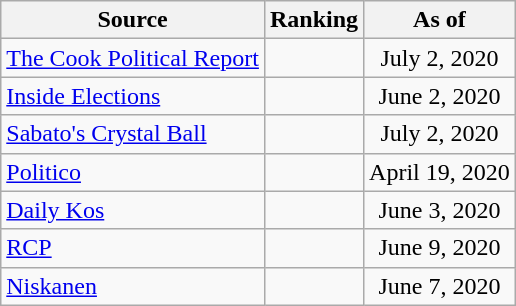<table class="wikitable" style="text-align:center">
<tr>
<th>Source</th>
<th>Ranking</th>
<th>As of</th>
</tr>
<tr>
<td align=left><a href='#'>The Cook Political Report</a></td>
<td></td>
<td>July 2, 2020</td>
</tr>
<tr>
<td align=left><a href='#'>Inside Elections</a></td>
<td></td>
<td>June 2, 2020</td>
</tr>
<tr>
<td align=left><a href='#'>Sabato's Crystal Ball</a></td>
<td></td>
<td>July 2, 2020</td>
</tr>
<tr>
<td align="left"><a href='#'>Politico</a></td>
<td></td>
<td>April 19, 2020</td>
</tr>
<tr>
<td align="left"><a href='#'>Daily Kos</a></td>
<td></td>
<td>June 3, 2020</td>
</tr>
<tr>
<td align="left"><a href='#'>RCP</a></td>
<td></td>
<td>June 9, 2020</td>
</tr>
<tr>
<td align="left"><a href='#'>Niskanen</a></td>
<td></td>
<td>June 7, 2020</td>
</tr>
</table>
